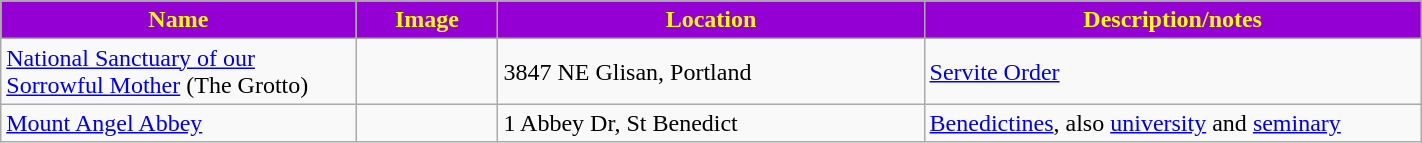<table class="wikitable sortable" style="width:75%">
<tr>
<th width="25%" style="background:darkviolet; color:yellow;"><strong>Name</strong></th>
<th width="10%" style="background:darkviolet; color:yellow;"><strong>Image</strong></th>
<th width="30%" style="background:darkviolet; color:yellow;"><strong>Location</strong></th>
<th width="35%" style="background:darkviolet; color:yellow;"><strong>Description/notes</strong></th>
</tr>
<tr>
<td><a href='#'>National Sanctuary of our Sorrowful Mother</a> (The Grotto)</td>
<td></td>
<td>3847 NE Glisan, Portland</td>
<td><a href='#'>Servite Order</a></td>
</tr>
<tr>
<td><a href='#'>Mount Angel Abbey</a></td>
<td></td>
<td>1 Abbey Dr, St Benedict</td>
<td><a href='#'>Benedictines</a>, also <a href='#'>university</a> and <a href='#'>seminary</a></td>
</tr>
</table>
